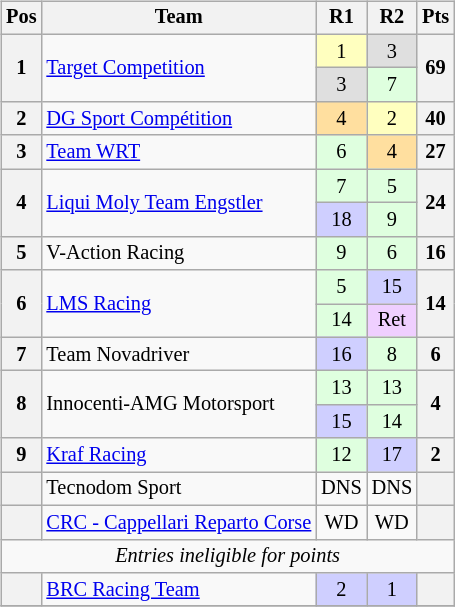<table>
<tr>
<td><br><table class="wikitable" style="font-size: 85%; text-align: center;">
<tr>
<th valign="middle">Pos</th>
<th valign="middle">Team</th>
<th>R1</th>
<th>R2</th>
<th valign="middle">Pts</th>
</tr>
<tr>
<th rowspan=2>1</th>
<td rowspan=2 align="left"> <a href='#'>Target Competition</a></td>
<td style="background:#ffffbf;">1</td>
<td style="background:#dfdfdf;">3</td>
<th rowspan=2>69</th>
</tr>
<tr>
<td style="background:#dfdfdf;">3</td>
<td style="background:#dfffdf;">7</td>
</tr>
<tr>
<th>2</th>
<td align="left"> <a href='#'>DG Sport Compétition</a></td>
<td style="background:#ffdf9f;">4</td>
<td style="background:#ffffbf;">2</td>
<th>40</th>
</tr>
<tr>
<th>3</th>
<td align="left"> <a href='#'>Team WRT</a></td>
<td style="background:#dfffdf;">6</td>
<td style="background:#ffdf9f;">4</td>
<th>27</th>
</tr>
<tr>
<th rowspan=2>4</th>
<td rowspan=2 align="left"> <a href='#'>Liqui Moly Team Engstler</a></td>
<td style="background:#dfffdf;">7</td>
<td style="background:#dfffdf;">5</td>
<th rowspan=2>24</th>
</tr>
<tr>
<td style="background:#cfcfff;">18</td>
<td style="background:#dfffdf;">9</td>
</tr>
<tr>
<th>5</th>
<td align="left"> V-Action Racing</td>
<td style="background:#dfffdf;">9</td>
<td style="background:#dfffdf;">6</td>
<th>16</th>
</tr>
<tr>
<th rowspan=2>6</th>
<td rowspan=2 align="left"> <a href='#'>LMS Racing</a></td>
<td style="background:#dfffdf;">5</td>
<td style="background:#cfcfff;">15</td>
<th rowspan=2>14</th>
</tr>
<tr>
<td style="background:#dfffdf;">14</td>
<td style="background:#efcfff;">Ret</td>
</tr>
<tr>
<th>7</th>
<td align="left"> Team Novadriver</td>
<td style="background:#cfcfff;">16</td>
<td style="background:#dfffdf;">8</td>
<th>6</th>
</tr>
<tr>
<th rowspan=2>8</th>
<td rowspan=2 align="left"> Innocenti-AMG Motorsport</td>
<td style="background:#dfffdf;">13</td>
<td style="background:#dfffdf;">13</td>
<th rowspan=2>4</th>
</tr>
<tr>
<td style="background:#cfcfff;">15</td>
<td style="background:#dfffdf;">14</td>
</tr>
<tr>
<th>9</th>
<td align="left"> <a href='#'>Kraf Racing</a></td>
<td style="background:#dfffdf;">12</td>
<td style="background:#cfcfff;">17</td>
<th>2</th>
</tr>
<tr>
<th></th>
<td align="left"> Tecnodom Sport</td>
<td>DNS</td>
<td>DNS</td>
<th></th>
</tr>
<tr>
<th></th>
<td align="left"> <a href='#'>CRC - Cappellari Reparto Corse</a></td>
<td>WD</td>
<td>WD</td>
<th></th>
</tr>
<tr>
<td colspan="5"><em>Entries ineligible for points</em></td>
</tr>
<tr>
<th></th>
<td align="left"> <a href='#'>BRC Racing Team</a></td>
<td style="background:#cfcfff;">2</td>
<td style="background:#cfcfff;">1</td>
<th></th>
</tr>
<tr>
</tr>
</table>
</td>
<td valign="top"></td>
</tr>
</table>
